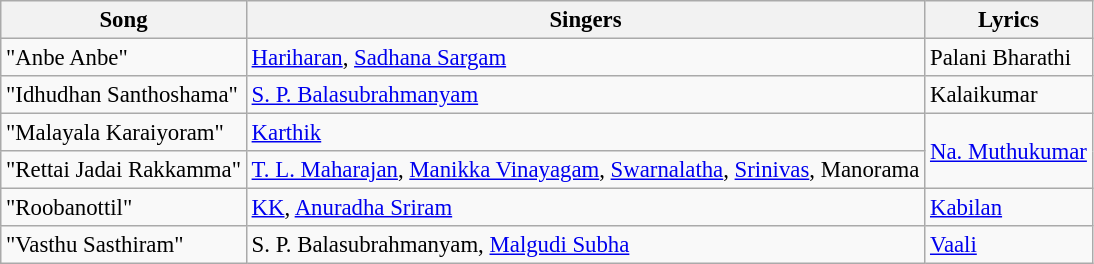<table class="wikitable" style="font-size:95%;">
<tr>
<th>Song</th>
<th>Singers</th>
<th>Lyrics</th>
</tr>
<tr>
<td>"Anbe Anbe"</td>
<td><a href='#'>Hariharan</a>, <a href='#'>Sadhana Sargam</a></td>
<td>Palani Bharathi</td>
</tr>
<tr>
<td>"Idhudhan Santhoshama"</td>
<td><a href='#'>S. P. Balasubrahmanyam</a></td>
<td>Kalaikumar</td>
</tr>
<tr>
<td>"Malayala Karaiyoram"</td>
<td><a href='#'>Karthik</a></td>
<td rowspan=2><a href='#'>Na. Muthukumar</a></td>
</tr>
<tr>
<td>"Rettai Jadai Rakkamma"</td>
<td><a href='#'>T. L. Maharajan</a>, <a href='#'>Manikka Vinayagam</a>, <a href='#'>Swarnalatha</a>, <a href='#'>Srinivas</a>, Manorama</td>
</tr>
<tr>
<td>"Roobanottil"</td>
<td><a href='#'>KK</a>, <a href='#'>Anuradha Sriram</a></td>
<td><a href='#'>Kabilan</a></td>
</tr>
<tr>
<td>"Vasthu Sasthiram"</td>
<td>S. P. Balasubrahmanyam, <a href='#'>Malgudi Subha</a></td>
<td><a href='#'>Vaali</a></td>
</tr>
</table>
